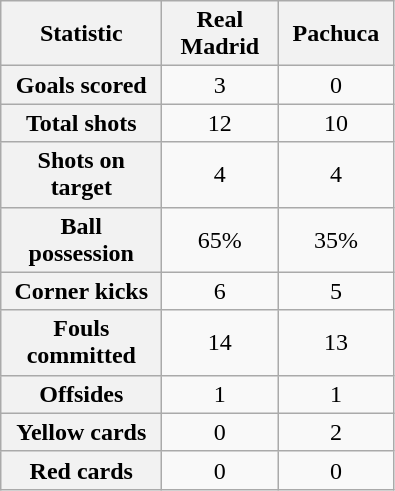<table class="wikitable plainrowheaders" style="text-align:center">
<tr>
<th scope="col" style="width:100px">Statistic</th>
<th scope="col" style="width:70px">Real Madrid</th>
<th scope="col" style="width:70px">Pachuca</th>
</tr>
<tr>
<th scope=row>Goals scored</th>
<td>3</td>
<td>0</td>
</tr>
<tr>
<th scope=row>Total shots</th>
<td>12</td>
<td>10</td>
</tr>
<tr>
<th scope=row>Shots on target</th>
<td>4</td>
<td>4</td>
</tr>
<tr>
<th scope=row>Ball possession</th>
<td>65%</td>
<td>35%</td>
</tr>
<tr>
<th scope=row>Corner kicks</th>
<td>6</td>
<td>5</td>
</tr>
<tr>
<th scope=row>Fouls committed</th>
<td>14</td>
<td>13</td>
</tr>
<tr>
<th scope=row>Offsides</th>
<td>1</td>
<td>1</td>
</tr>
<tr>
<th scope=row>Yellow cards</th>
<td>0</td>
<td>2</td>
</tr>
<tr>
<th scope=row>Red cards</th>
<td>0</td>
<td>0</td>
</tr>
</table>
